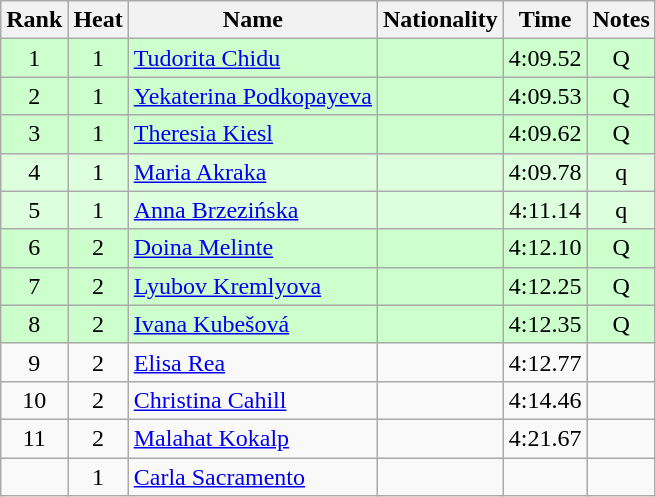<table class="wikitable sortable" style="text-align:center">
<tr>
<th>Rank</th>
<th>Heat</th>
<th>Name</th>
<th>Nationality</th>
<th>Time</th>
<th>Notes</th>
</tr>
<tr bgcolor=ccffcc>
<td>1</td>
<td>1</td>
<td align="left"><a href='#'>Tudorita Chidu</a></td>
<td align=left></td>
<td>4:09.52</td>
<td>Q</td>
</tr>
<tr bgcolor=ccffcc>
<td>2</td>
<td>1</td>
<td align="left"><a href='#'>Yekaterina Podkopayeva</a></td>
<td align=left></td>
<td>4:09.53</td>
<td>Q</td>
</tr>
<tr bgcolor=ccffcc>
<td>3</td>
<td>1</td>
<td align="left"><a href='#'>Theresia Kiesl</a></td>
<td align=left></td>
<td>4:09.62</td>
<td>Q</td>
</tr>
<tr bgcolor=ddffdd>
<td>4</td>
<td>1</td>
<td align="left"><a href='#'>Maria Akraka</a></td>
<td align=left></td>
<td>4:09.78</td>
<td>q</td>
</tr>
<tr bgcolor=ddffdd>
<td>5</td>
<td>1</td>
<td align="left"><a href='#'>Anna Brzezińska</a></td>
<td align=left></td>
<td>4:11.14</td>
<td>q</td>
</tr>
<tr bgcolor=ccffcc>
<td>6</td>
<td>2</td>
<td align="left"><a href='#'>Doina Melinte</a></td>
<td align=left></td>
<td>4:12.10</td>
<td>Q</td>
</tr>
<tr bgcolor=ccffcc>
<td>7</td>
<td>2</td>
<td align="left"><a href='#'>Lyubov Kremlyova</a></td>
<td align=left></td>
<td>4:12.25</td>
<td>Q</td>
</tr>
<tr bgcolor=ccffcc>
<td>8</td>
<td>2</td>
<td align="left"><a href='#'>Ivana Kubešová</a></td>
<td align=left></td>
<td>4:12.35</td>
<td>Q</td>
</tr>
<tr>
<td>9</td>
<td>2</td>
<td align="left"><a href='#'>Elisa Rea</a></td>
<td align=left></td>
<td>4:12.77</td>
<td></td>
</tr>
<tr>
<td>10</td>
<td>2</td>
<td align="left"><a href='#'>Christina Cahill</a></td>
<td align=left></td>
<td>4:14.46</td>
<td></td>
</tr>
<tr>
<td>11</td>
<td>2</td>
<td align="left"><a href='#'>Malahat Kokalp</a></td>
<td align=left></td>
<td>4:21.67</td>
<td></td>
</tr>
<tr>
<td></td>
<td>1</td>
<td align="left"><a href='#'>Carla Sacramento</a></td>
<td align=left></td>
<td></td>
<td></td>
</tr>
</table>
